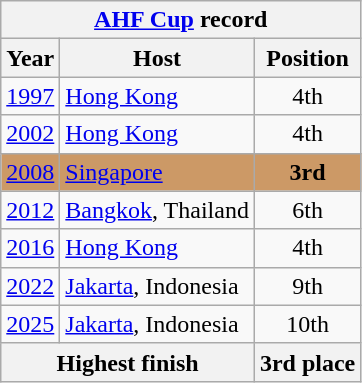<table class="wikitable" style="text-align: center;">
<tr>
<th colspan=3><a href='#'>AHF Cup</a> record</th>
</tr>
<tr>
<th>Year</th>
<th>Host</th>
<th>Position</th>
</tr>
<tr>
<td><a href='#'>1997</a></td>
<td align=left> <a href='#'>Hong Kong</a></td>
<td>4th</td>
</tr>
<tr>
<td><a href='#'>2002</a></td>
<td align=left> <a href='#'>Hong Kong</a></td>
<td>4th</td>
</tr>
<tr bgcolor=cc9966>
<td><a href='#'>2008</a></td>
<td align=left> <a href='#'>Singapore</a></td>
<td><strong>3rd</strong></td>
</tr>
<tr>
<td><a href='#'>2012</a></td>
<td align=left> <a href='#'>Bangkok</a>, Thailand</td>
<td>6th</td>
</tr>
<tr>
<td><a href='#'>2016</a></td>
<td align=left> <a href='#'>Hong Kong</a></td>
<td>4th</td>
</tr>
<tr>
<td><a href='#'>2022</a></td>
<td align=left> <a href='#'>Jakarta</a>, Indonesia</td>
<td>9th</td>
</tr>
<tr>
<td><a href='#'>2025</a></td>
<td align=left> <a href='#'>Jakarta</a>, Indonesia</td>
<td>10th</td>
</tr>
<tr>
<th colspan=2>Highest finish</th>
<th>3rd place</th>
</tr>
</table>
